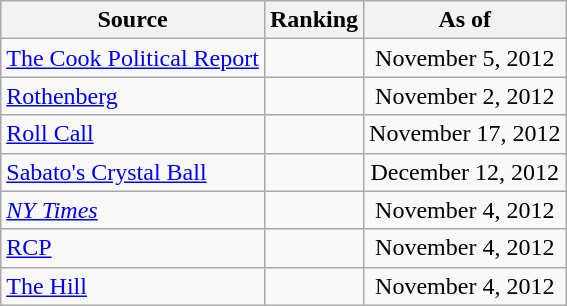<table class="wikitable" style="text-align:center">
<tr>
<th>Source</th>
<th>Ranking</th>
<th>As of</th>
</tr>
<tr>
<td align=left><a href='#'>The Cook Political Report</a></td>
<td></td>
<td>November 5, 2012</td>
</tr>
<tr>
<td align=left><a href='#'>Rothenberg</a></td>
<td></td>
<td>November 2, 2012</td>
</tr>
<tr>
<td align=left><a href='#'>Roll Call</a></td>
<td></td>
<td>November 17, 2012</td>
</tr>
<tr>
<td align=left><a href='#'>Sabato's Crystal Ball</a></td>
<td></td>
<td>December 12, 2012</td>
</tr>
<tr>
<td align=left><a href='#'><em>NY Times</em></a></td>
<td></td>
<td>November 4, 2012</td>
</tr>
<tr>
<td align="left"><a href='#'>RCP</a></td>
<td></td>
<td>November 4, 2012</td>
</tr>
<tr>
<td align=left><a href='#'>The Hill</a></td>
<td></td>
<td>November 4, 2012</td>
</tr>
</table>
